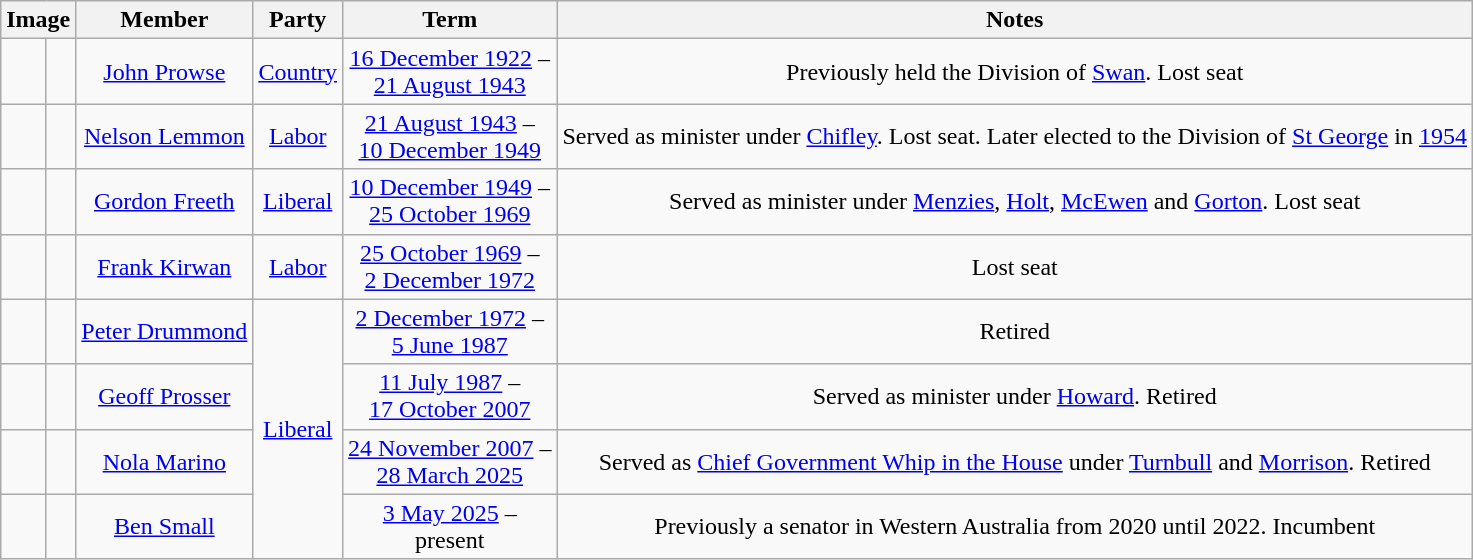<table class=wikitable style="text-align:center">
<tr>
<th colspan=2>Image</th>
<th>Member</th>
<th>Party</th>
<th>Term</th>
<th>Notes</th>
</tr>
<tr>
<td> </td>
<td></td>
<td><a href='#'>John Prowse</a><br></td>
<td><a href='#'>Country</a></td>
<td nowrap><a href='#'>16 December 1922</a> –<br><a href='#'>21 August 1943</a></td>
<td>Previously held the Division of <a href='#'>Swan</a>. Lost seat</td>
</tr>
<tr>
<td> </td>
<td></td>
<td><a href='#'>Nelson Lemmon</a><br></td>
<td><a href='#'>Labor</a></td>
<td nowrap><a href='#'>21 August 1943</a> –<br><a href='#'>10 December 1949</a></td>
<td>Served as minister under <a href='#'>Chifley</a>. Lost seat. Later elected to the Division of <a href='#'>St George</a> in <a href='#'>1954</a></td>
</tr>
<tr>
<td> </td>
<td></td>
<td><a href='#'>Gordon Freeth</a><br></td>
<td><a href='#'>Liberal</a></td>
<td nowrap><a href='#'>10 December 1949</a> –<br><a href='#'>25 October 1969</a></td>
<td>Served as minister under <a href='#'>Menzies</a>, <a href='#'>Holt</a>, <a href='#'>McEwen</a> and <a href='#'>Gorton</a>. Lost seat</td>
</tr>
<tr>
<td> </td>
<td></td>
<td><a href='#'>Frank Kirwan</a><br></td>
<td><a href='#'>Labor</a></td>
<td nowrap><a href='#'>25 October 1969</a> –<br><a href='#'>2 December 1972</a></td>
<td>Lost seat</td>
</tr>
<tr>
<td> </td>
<td></td>
<td><a href='#'>Peter Drummond</a><br></td>
<td rowspan="4"><a href='#'>Liberal</a></td>
<td nowrap><a href='#'>2 December 1972</a> –<br><a href='#'>5 June 1987</a></td>
<td>Retired</td>
</tr>
<tr>
<td> </td>
<td></td>
<td><a href='#'>Geoff Prosser</a><br></td>
<td nowrap><a href='#'>11 July 1987</a> –<br><a href='#'>17 October 2007</a></td>
<td>Served as minister under <a href='#'>Howard</a>. Retired</td>
</tr>
<tr>
<td> </td>
<td></td>
<td><a href='#'>Nola Marino</a><br></td>
<td nowrap><a href='#'>24 November 2007</a> –<br><a href='#'>28 March 2025</a></td>
<td>Served as <a href='#'>Chief Government Whip in the House</a> under <a href='#'>Turnbull</a> and <a href='#'>Morrison</a>. Retired</td>
</tr>
<tr>
<td> </td>
<td></td>
<td><a href='#'>Ben Small</a> <br></td>
<td nowrap><a href='#'>3 May 2025</a> –<br> present</td>
<td>Previously a senator in Western Australia from 2020 until 2022. Incumbent</td>
</tr>
</table>
